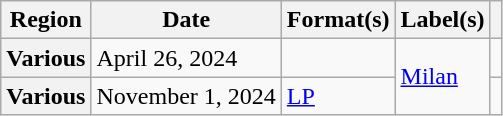<table class="wikitable plainrowheaders">
<tr>
<th scope="col">Region</th>
<th scope="col">Date</th>
<th scope="col">Format(s)</th>
<th scope="col">Label(s)</th>
<th scope="col"></th>
</tr>
<tr>
<th scope="row">Various</th>
<td>April 26, 2024</td>
<td></td>
<td rowspan="2"><a href='#'>Milan</a></td>
<td style="text-align:center"></td>
</tr>
<tr>
<th scope="row">Various</th>
<td>November 1, 2024</td>
<td><a href='#'>LP</a></td>
<td style="text-align:center"></td>
</tr>
</table>
